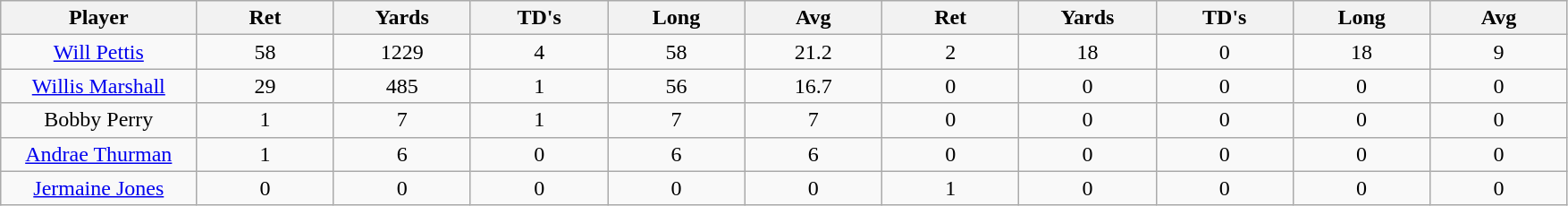<table class="wikitable sortable">
<tr>
<th bgcolor="#DDDDFF" width="10%">Player</th>
<th bgcolor="#DDDDFF" width="7%">Ret</th>
<th bgcolor="#DDDDFF" width="7%">Yards</th>
<th bgcolor="#DDDDFF" width="7%">TD's</th>
<th bgcolor="#DDDDFF" width="7%">Long</th>
<th bgcolor="#DDDDFF" width="7%">Avg</th>
<th bgcolor="#DDDDFF" width="7%">Ret</th>
<th bgcolor="#DDDDFF" width="7%">Yards</th>
<th bgcolor="#DDDDFF" width="7%">TD's</th>
<th bgcolor="#DDDDFF" width="7%">Long</th>
<th bgcolor="#DDDDFF" width="7%">Avg</th>
</tr>
<tr align="center">
<td><a href='#'>Will Pettis</a></td>
<td>58</td>
<td>1229</td>
<td>4</td>
<td>58</td>
<td>21.2</td>
<td>2</td>
<td>18</td>
<td>0</td>
<td>18</td>
<td>9</td>
</tr>
<tr align="center">
<td><a href='#'>Willis Marshall</a></td>
<td>29</td>
<td>485</td>
<td>1</td>
<td>56</td>
<td>16.7</td>
<td>0</td>
<td>0</td>
<td>0</td>
<td>0</td>
<td>0</td>
</tr>
<tr align="center">
<td>Bobby Perry</td>
<td>1</td>
<td>7</td>
<td>1</td>
<td>7</td>
<td>7</td>
<td>0</td>
<td>0</td>
<td>0</td>
<td>0</td>
<td>0</td>
</tr>
<tr align="center">
<td><a href='#'>Andrae Thurman</a></td>
<td>1</td>
<td>6</td>
<td>0</td>
<td>6</td>
<td>6</td>
<td>0</td>
<td>0</td>
<td>0</td>
<td>0</td>
<td>0</td>
</tr>
<tr align="center">
<td><a href='#'>Jermaine Jones</a></td>
<td>0</td>
<td>0</td>
<td>0</td>
<td>0</td>
<td>0</td>
<td>1</td>
<td>0</td>
<td>0</td>
<td>0</td>
<td>0</td>
</tr>
</table>
